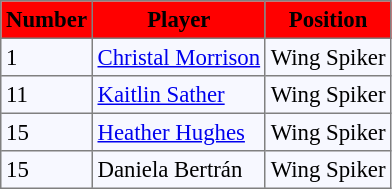<table bgcolor="#f7f8ff" cellpadding="3" cellspacing="0" border="1" style="font-size: 95%; border: gray solid 1px; border-collapse: collapse;">
<tr bgcolor="#ff0000">
<td align=center><strong>Number</strong></td>
<td align=center><strong>Player</strong></td>
<td align=center><strong>Position</strong></td>
</tr>
<tr align="left">
<td>1</td>
<td> <a href='#'>Christal Morrison</a></td>
<td>Wing Spiker</td>
</tr>
<tr align="left">
<td>11</td>
<td> <a href='#'>Kaitlin Sather</a></td>
<td>Wing Spiker</td>
</tr>
<tr align="left">
<td>15</td>
<td> <a href='#'>Heather Hughes</a></td>
<td>Wing Spiker</td>
</tr>
<tr align="left">
<td>15</td>
<td> Daniela Bertrán</td>
<td>Wing Spiker</td>
</tr>
</table>
